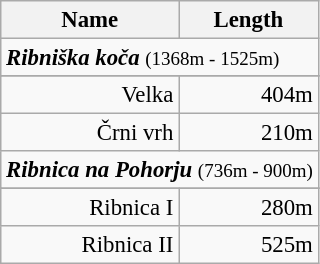<table class="wikitable" style="font-size:95%;">
<tr>
<th>Name</th>
<th>Length</th>
</tr>
<tr>
<td colspan="2"><strong><em>Ribniška koča</em></strong> <small>(1368m - 1525m)</small></td>
</tr>
<tr>
</tr>
<tr align=right>
<td>Velka</td>
<td>404m</td>
</tr>
<tr align=right>
<td>Črni vrh</td>
<td>210m</td>
</tr>
<tr>
<td colspan="2"><strong><em>Ribnica na Pohorju</em></strong> <small>(736m - 900m)</small></td>
</tr>
<tr>
</tr>
<tr align=right>
<td>Ribnica I</td>
<td>280m</td>
</tr>
<tr align=right>
<td>Ribnica II</td>
<td>525m</td>
</tr>
</table>
